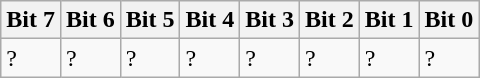<table class="wikitable">
<tr>
<th>Bit 7</th>
<th>Bit 6</th>
<th>Bit 5</th>
<th>Bit 4</th>
<th>Bit 3</th>
<th>Bit 2</th>
<th>Bit 1</th>
<th>Bit 0</th>
</tr>
<tr>
<td>?</td>
<td>?</td>
<td>?</td>
<td>?</td>
<td>?</td>
<td>?</td>
<td>?</td>
<td>?</td>
</tr>
</table>
